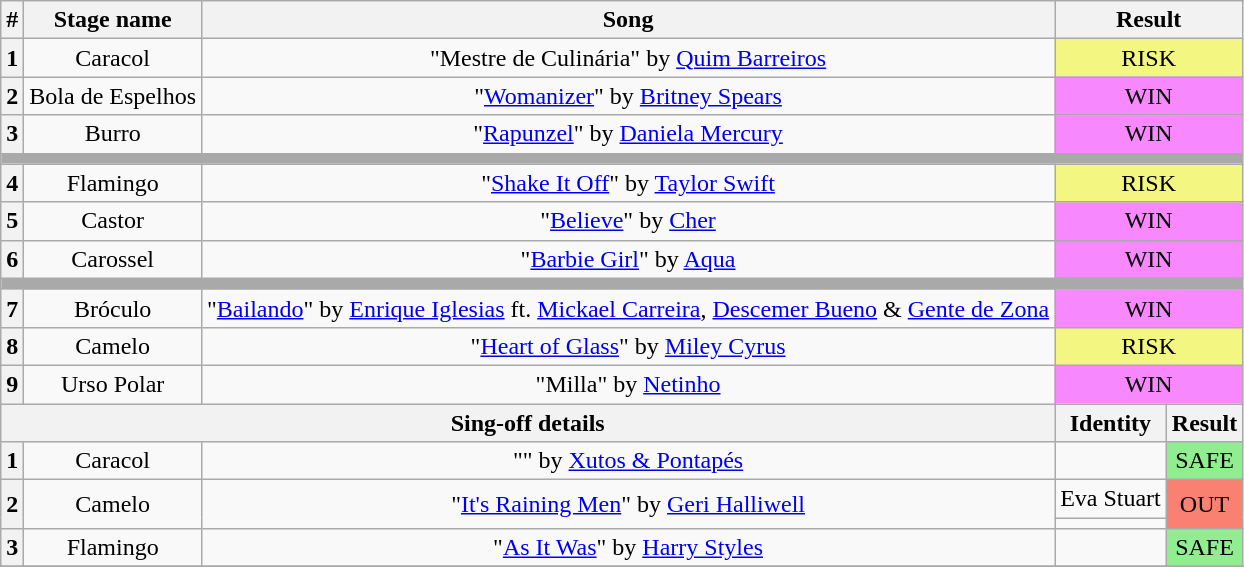<table class="wikitable plainrowheaders" style="text-align: center;">
<tr>
<th>#</th>
<th>Stage name</th>
<th>Song</th>
<th colspan=2>Result</th>
</tr>
<tr>
<th>1</th>
<td>Caracol</td>
<td>"Mestre de Culinária" by <a href='#'>Quim Barreiros</a></td>
<td colspan=2 bgcolor="#F3F781">RISK</td>
</tr>
<tr>
<th>2</th>
<td>Bola de Espelhos</td>
<td>"<a href='#'>Womanizer</a>" by <a href='#'>Britney Spears</a></td>
<td colspan=2 bgcolor="F888FD">WIN</td>
</tr>
<tr>
<th>3</th>
<td>Burro</td>
<td>"<a href='#'>Rapunzel</a>" by <a href='#'>Daniela Mercury</a></td>
<td colspan=2 bgcolor="F888FD">WIN</td>
</tr>
<tr>
<td colspan="5" style="background:darkgray"></td>
</tr>
<tr>
<th>4</th>
<td>Flamingo</td>
<td>"<a href='#'>Shake It Off</a>" by <a href='#'>Taylor Swift</a></td>
<td colspan=2 bgcolor="#F3F781">RISK</td>
</tr>
<tr>
<th>5</th>
<td>Castor</td>
<td>"<a href='#'>Believe</a>" by <a href='#'>Cher</a></td>
<td colspan=2 bgcolor="F888FD">WIN</td>
</tr>
<tr>
<th>6</th>
<td>Carossel</td>
<td>"<a href='#'>Barbie Girl</a>" by <a href='#'>Aqua</a></td>
<td colspan=2 bgcolor="F888FD">WIN</td>
</tr>
<tr>
<td colspan="5" style="background:darkgray"></td>
</tr>
<tr>
<th>7</th>
<td>Bróculo</td>
<td>"<a href='#'>Bailando</a>" by <a href='#'>Enrique Iglesias</a> ft. <a href='#'>Mickael Carreira</a>, <a href='#'>Descemer Bueno</a> & <a href='#'>Gente de Zona</a></td>
<td colspan=2 bgcolor="F888FD">WIN</td>
</tr>
<tr>
<th>8</th>
<td>Camelo</td>
<td>"<a href='#'>Heart of Glass</a>" by <a href='#'>Miley Cyrus</a></td>
<td colspan=2 bgcolor="#F3F781">RISK</td>
</tr>
<tr>
<th>9</th>
<td>Urso Polar</td>
<td>"Milla" by <a href='#'>Netinho</a></td>
<td colspan=2 bgcolor="F888FD">WIN</td>
</tr>
<tr>
<th colspan="3">Sing-off details</th>
<th>Identity</th>
<th>Result</th>
</tr>
<tr>
<th>1</th>
<td>Caracol</td>
<td>"" by <a href='#'>Xutos & Pontapés</a></td>
<td></td>
<td bgcolor=lightgreen>SAFE</td>
</tr>
<tr>
<th rowspan="2">2</th>
<td rowspan="2">Camelo</td>
<td rowspan="2">"<a href='#'>It's Raining Men</a>" by <a href='#'>Geri Halliwell</a></td>
<td>Eva Stuart</td>
<td rowspan="2" bgcolor="salmon">OUT</td>
</tr>
<tr>
<td></td>
</tr>
<tr>
<th>3</th>
<td>Flamingo</td>
<td>"<a href='#'>As It Was</a>" by <a href='#'>Harry Styles</a></td>
<td></td>
<td bgcolor=lightgreen>SAFE</td>
</tr>
<tr>
</tr>
</table>
